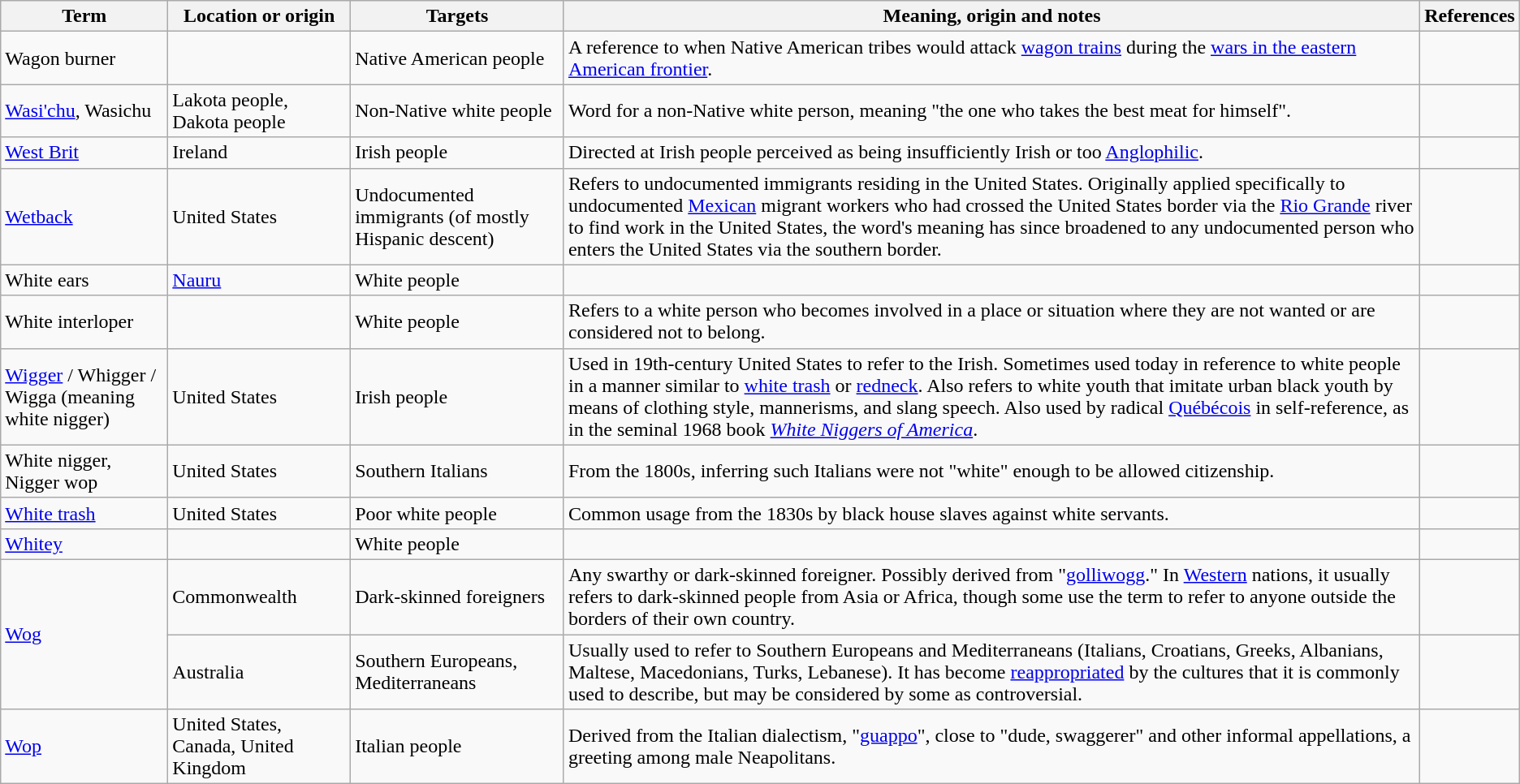<table class="wikitable">
<tr>
<th>Term</th>
<th>Location or origin</th>
<th>Targets</th>
<th>Meaning, origin and notes</th>
<th>References</th>
</tr>
<tr>
<td>Wagon burner</td>
<td></td>
<td>Native American people</td>
<td>A reference to when Native American tribes would attack <a href='#'>wagon trains</a> during the <a href='#'>wars in the eastern American frontier</a>.</td>
<td></td>
</tr>
<tr>
<td><a href='#'>Wasi'chu</a>, Wasichu</td>
<td>Lakota people, Dakota people</td>
<td>Non-Native white people</td>
<td>Word for a non-Native white person, meaning "the one who takes the best meat for himself".</td>
<td></td>
</tr>
<tr>
<td><a href='#'>West Brit</a></td>
<td>Ireland</td>
<td>Irish people</td>
<td>Directed at Irish people perceived as being insufficiently Irish or too <a href='#'>Anglophilic</a>.</td>
<td></td>
</tr>
<tr>
<td><a href='#'>Wetback</a></td>
<td>United States</td>
<td>Undocumented immigrants (of mostly Hispanic descent)</td>
<td>Refers to undocumented immigrants residing in the United States. Originally applied specifically to undocumented <a href='#'>Mexican</a> migrant workers who had crossed the United States border via the <a href='#'>Rio Grande</a> river to find work in the United States, the word's meaning has since broadened to any undocumented person who enters the United States via the southern border.</td>
<td></td>
</tr>
<tr>
<td>White ears</td>
<td><a href='#'>Nauru</a></td>
<td>White people</td>
<td></td>
<td></td>
</tr>
<tr>
<td>White interloper</td>
<td></td>
<td>White people</td>
<td>Refers to a white person who becomes involved in a place or situation where they are not wanted or are considered not to belong.</td>
<td></td>
</tr>
<tr>
<td><a href='#'>Wigger</a> / Whigger / Wigga (meaning white nigger)</td>
<td>United States</td>
<td>Irish people</td>
<td>Used in 19th-century United States to refer to the Irish. Sometimes used today in reference to white people in a manner similar to <a href='#'>white trash</a> or <a href='#'>redneck</a>. Also refers to white youth that imitate urban black youth by means of clothing style, mannerisms, and slang speech. Also used by radical <a href='#'>Québécois</a> in self-reference, as in the seminal 1968 book <em><a href='#'>White Niggers of America</a></em>.</td>
<td></td>
</tr>
<tr>
<td>White nigger, Nigger wop</td>
<td>United States</td>
<td>Southern Italians</td>
<td>From the 1800s, inferring such Italians were not "white" enough to be allowed citizenship.</td>
<td></td>
</tr>
<tr>
<td><a href='#'>White trash</a></td>
<td>United States</td>
<td>Poor white people</td>
<td>Common usage from the 1830s by black house slaves against white servants.</td>
<td></td>
</tr>
<tr>
<td><a href='#'>Whitey</a></td>
<td></td>
<td>White people</td>
<td></td>
<td></td>
</tr>
<tr>
<td rowspan="2"><a href='#'>Wog</a></td>
<td>Commonwealth</td>
<td>Dark-skinned foreigners</td>
<td>Any swarthy or dark-skinned foreigner. Possibly derived from "<a href='#'>golliwogg</a>." In <a href='#'>Western</a> nations, it usually refers to dark-skinned people from Asia or Africa, though some use the term to refer to anyone outside the borders of their own country.</td>
<td></td>
</tr>
<tr>
<td>Australia</td>
<td>Southern Europeans, Mediterraneans</td>
<td>Usually used to refer to Southern Europeans and Mediterraneans (Italians, Croatians, Greeks, Albanians, Maltese, Macedonians, Turks, Lebanese). It has become <a href='#'>reappropriated</a> by the cultures that it is commonly used to describe, but may be considered by some as controversial.</td>
<td></td>
</tr>
<tr>
<td><a href='#'>Wop</a></td>
<td>United States, Canada, United Kingdom</td>
<td>Italian people</td>
<td>Derived from the Italian dialectism, "<a href='#'>guappo</a>", close to "dude, swaggerer" and other informal appellations, a greeting among male Neapolitans.</td>
<td></td>
</tr>
</table>
